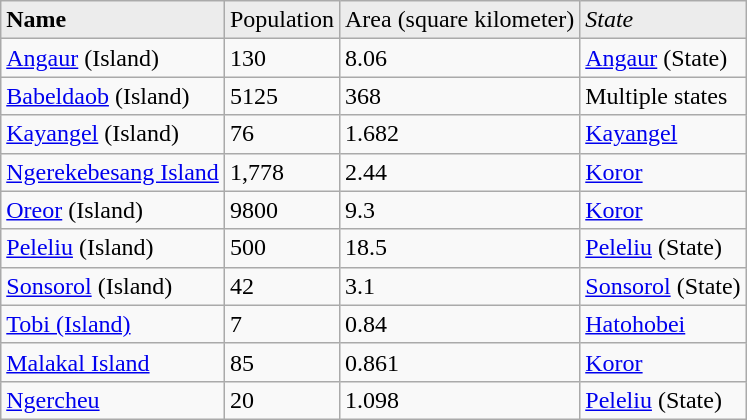<table class = "wikitable sortable">
<tr bgcolor="#ececec">
<td><strong>Name</strong></td>
<td>Population</td>
<td>Area (square kilometer)</td>
<td><em>State</em></td>
</tr>
<tr>
<td><a href='#'>Angaur</a> (Island)</td>
<td>130</td>
<td>8.06</td>
<td><a href='#'>Angaur</a> (State)</td>
</tr>
<tr>
<td><a href='#'>Babeldaob</a> (Island)</td>
<td>5125</td>
<td>368</td>
<td>Multiple states</td>
</tr>
<tr>
<td><a href='#'>Kayangel</a> (Island)</td>
<td>76</td>
<td>1.682</td>
<td><a href='#'>Kayangel</a></td>
</tr>
<tr>
<td><a href='#'>Ngerekebesang Island</a></td>
<td>1,778</td>
<td>2.44</td>
<td><a href='#'>Koror</a></td>
</tr>
<tr>
<td><a href='#'>Oreor</a> (Island)</td>
<td>9800</td>
<td>9.3</td>
<td><a href='#'>Koror</a></td>
</tr>
<tr>
<td><a href='#'>Peleliu</a> (Island)</td>
<td>500</td>
<td>18.5</td>
<td><a href='#'>Peleliu</a> (State)</td>
</tr>
<tr>
<td><a href='#'>Sonsorol</a> (Island)</td>
<td>42</td>
<td>3.1</td>
<td><a href='#'>Sonsorol</a> (State)</td>
</tr>
<tr>
<td><a href='#'>Tobi (Island)</a></td>
<td>7</td>
<td>0.84</td>
<td><a href='#'>Hatohobei</a></td>
</tr>
<tr>
<td><a href='#'>Malakal Island</a></td>
<td>85</td>
<td>0.861</td>
<td><a href='#'>Koror</a></td>
</tr>
<tr>
<td><a href='#'>Ngercheu</a></td>
<td>20</td>
<td>1.098</td>
<td><a href='#'>Peleliu</a> (State)</td>
</tr>
</table>
